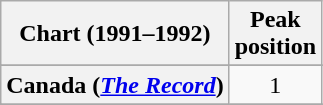<table class="wikitable sortable plainrowheaders" style="text-align:center">
<tr>
<th scope="col">Chart (1991–1992)</th>
<th scope="col">Peak<br>position</th>
</tr>
<tr>
</tr>
<tr>
<th scope="row">Canada (<em><a href='#'>The Record</a></em>)</th>
<td>1</td>
</tr>
<tr>
</tr>
<tr>
</tr>
<tr>
</tr>
<tr>
</tr>
<tr>
</tr>
<tr>
</tr>
<tr>
</tr>
<tr>
</tr>
<tr>
</tr>
<tr>
</tr>
<tr>
</tr>
</table>
